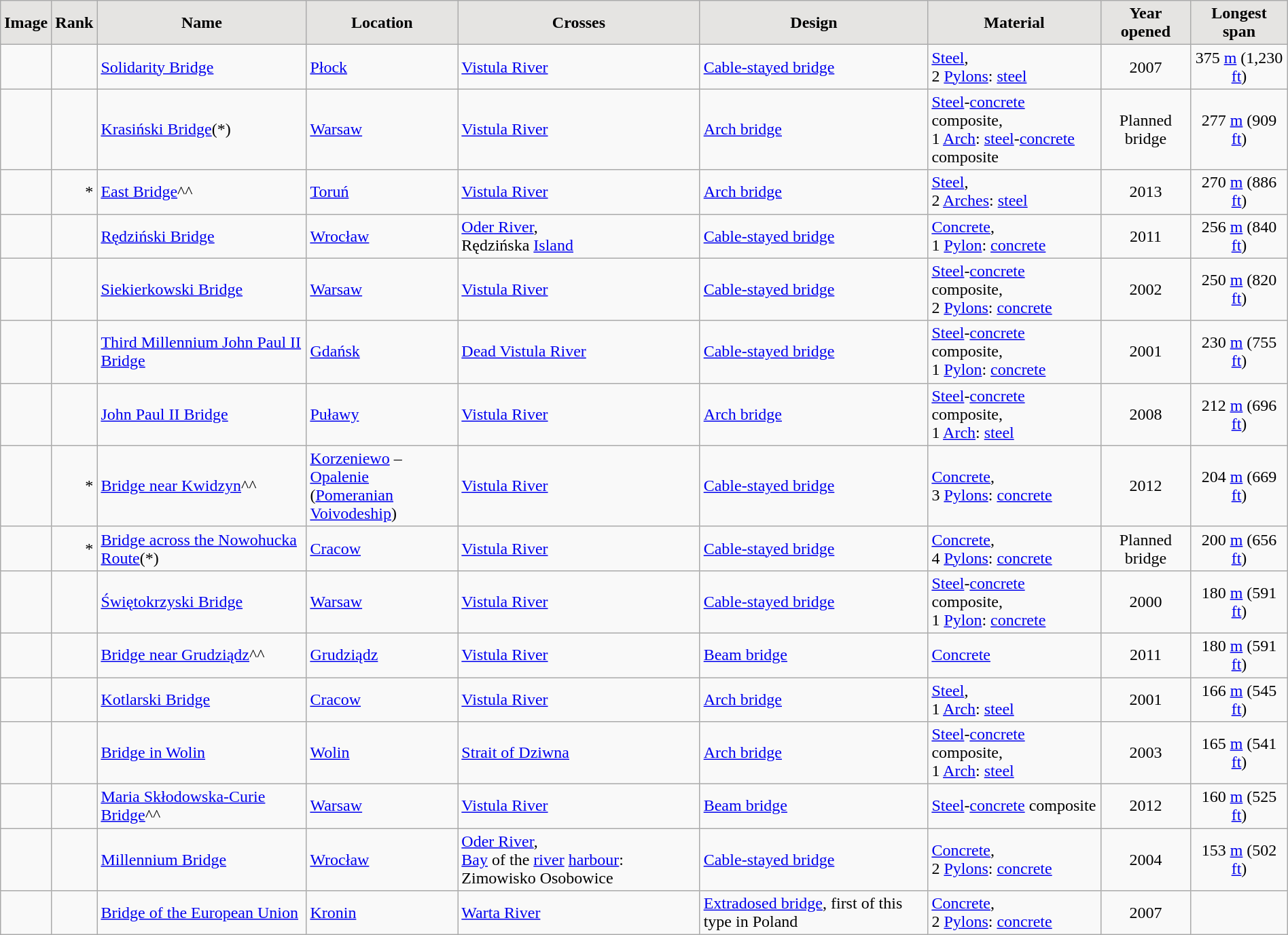<table class="wikitable sortable" width=100%>
<tr ---->
<td align="center" class="unsortable" bgcolor="#E5E4E2"><strong>Image</strong></td>
<td align="center" class="unsortable" bgcolor="#E5E4E2"><strong>Rank</strong></td>
<td align="center" bgcolor="#E5E4E2"><strong>Name</strong></td>
<td align="center" bgcolor="#E5E4E2"><strong>Location</strong></td>
<td align="center" bgcolor="#E5E4E2"><strong>Crosses</strong></td>
<td align="center" bgcolor="#E5E4E2"><strong>Design</strong></td>
<td align="center" bgcolor="#E5E4E2"><strong>Material</strong></td>
<td align="center" bgcolor="#E5E4E2"><strong>Year opened</strong></td>
<td align="center" bgcolor="#E5E4E2"><strong>Longest span</strong></td>
</tr>
<tr ---->
<td align="center"></td>
<td align=right></td>
<td><a href='#'>Solidarity Bridge</a></td>
<td><a href='#'>Płock</a></td>
<td><a href='#'>Vistula River</a></td>
<td><a href='#'>Cable-stayed bridge</a></td>
<td><a href='#'>Steel</a>,<br>2 <a href='#'>Pylons</a>: <a href='#'>steel</a></td>
<td align="center">2007</td>
<td align="center">375 <a href='#'>m</a> (1,230 <a href='#'>ft</a>)</td>
</tr>
<tr ---->
<td align="center"></td>
<td align=right></td>
<td><a href='#'>Krasiński Bridge</a>(*)</td>
<td><a href='#'>Warsaw</a></td>
<td><a href='#'>Vistula River</a></td>
<td><a href='#'>Arch bridge</a></td>
<td><a href='#'>Steel</a>-<a href='#'>concrete</a> composite,<br>1 <a href='#'>Arch</a>: <a href='#'>steel</a>-<a href='#'>concrete</a> composite</td>
<td align="center">Planned bridge</td>
<td align="center">277 <a href='#'>m</a> (909 <a href='#'>ft</a>)</td>
</tr>
<tr ---->
<td align="center"></td>
<td align=right> <span>*</span></td>
<td><a href='#'>East Bridge</a>^^</td>
<td><a href='#'>Toruń</a></td>
<td><a href='#'>Vistula River</a></td>
<td><a href='#'>Arch bridge</a></td>
<td><a href='#'>Steel</a>,<br>2 <a href='#'>Arches</a>: <a href='#'>steel</a></td>
<td align="center">2013</td>
<td align="center">270 <a href='#'>m</a> (886 <a href='#'>ft</a>)</td>
</tr>
<tr ---->
<td align="center"></td>
<td align=right></td>
<td><a href='#'>Rędziński Bridge</a></td>
<td><a href='#'>Wrocław</a></td>
<td><a href='#'>Oder River</a>,<br>Rędzińska <a href='#'>Island</a></td>
<td><a href='#'>Cable-stayed bridge</a></td>
<td><a href='#'>Concrete</a>,<br>1 <a href='#'>Pylon</a>: <a href='#'>concrete</a></td>
<td align="center">2011</td>
<td align="center">256 <a href='#'>m</a> (840 <a href='#'>ft</a>)</td>
</tr>
<tr ---->
<td align="center"></td>
<td align=right></td>
<td><a href='#'>Siekierkowski Bridge</a></td>
<td><a href='#'>Warsaw</a></td>
<td><a href='#'>Vistula River</a></td>
<td><a href='#'>Cable-stayed bridge</a></td>
<td><a href='#'>Steel</a>-<a href='#'>concrete</a> composite,<br>2 <a href='#'>Pylons</a>: <a href='#'>concrete</a></td>
<td align="center">2002</td>
<td align="center">250 <a href='#'>m</a> (820 <a href='#'>ft</a>)</td>
</tr>
<tr ---->
<td align="center"></td>
<td align=right></td>
<td><a href='#'>Third Millennium John Paul II Bridge</a></td>
<td><a href='#'>Gdańsk</a></td>
<td><a href='#'>Dead Vistula River</a></td>
<td><a href='#'>Cable-stayed bridge</a></td>
<td><a href='#'>Steel</a>-<a href='#'>concrete</a> composite,<br>1 <a href='#'>Pylon</a>: <a href='#'>concrete</a></td>
<td align="center">2001</td>
<td align="center">230 <a href='#'>m</a> (755 <a href='#'>ft</a>)</td>
</tr>
<tr ---->
<td align="center"></td>
<td align=right></td>
<td><a href='#'>John Paul II Bridge</a></td>
<td><a href='#'>Puławy</a></td>
<td><a href='#'>Vistula River</a></td>
<td><a href='#'>Arch bridge</a></td>
<td><a href='#'>Steel</a>-<a href='#'>concrete</a> composite,<br>1 <a href='#'>Arch</a>: <a href='#'>steel</a></td>
<td align="center">2008</td>
<td align="center">212 <a href='#'>m</a> (696 <a href='#'>ft</a>)</td>
</tr>
<tr ---->
<td align="center"></td>
<td align=right> <span>*</span></td>
<td><a href='#'>Bridge near Kwidzyn</a>^^</td>
<td><a href='#'>Korzeniewo</a> – <a href='#'>Opalenie</a><br>(<a href='#'>Pomeranian Voivodeship</a>)</td>
<td><a href='#'>Vistula River</a></td>
<td><a href='#'>Cable-stayed bridge</a></td>
<td><a href='#'>Concrete</a>,<br>3 <a href='#'>Pylons</a>: <a href='#'>concrete</a></td>
<td align="center">2012</td>
<td align="center">204 <a href='#'>m</a> (669 <a href='#'>ft</a>)</td>
</tr>
<tr ---->
<td align="center"></td>
<td align=right> <span>*</span></td>
<td><a href='#'>Bridge across the Nowohucka Route</a>(*)</td>
<td><a href='#'>Cracow</a></td>
<td><a href='#'>Vistula River</a></td>
<td><a href='#'>Cable-stayed bridge</a></td>
<td><a href='#'>Concrete</a>,<br>4 <a href='#'>Pylons</a>: <a href='#'>concrete</a></td>
<td align="center">Planned bridge</td>
<td align="center">200 <a href='#'>m</a> (656 <a href='#'>ft</a>)</td>
</tr>
<tr ---->
<td align="center"></td>
<td align=right></td>
<td><a href='#'>Świętokrzyski Bridge</a></td>
<td><a href='#'>Warsaw</a></td>
<td><a href='#'>Vistula River</a></td>
<td><a href='#'>Cable-stayed bridge</a></td>
<td><a href='#'>Steel</a>-<a href='#'>concrete</a> composite,<br>1 <a href='#'>Pylon</a>: <a href='#'>concrete</a></td>
<td align="center">2000</td>
<td align="center">180 <a href='#'>m</a> (591 <a href='#'>ft</a>)</td>
</tr>
<tr ---->
<td align="center"></td>
<td align=right></td>
<td><a href='#'>Bridge near Grudziądz</a>^^</td>
<td><a href='#'>Grudziądz</a></td>
<td><a href='#'>Vistula River</a></td>
<td><a href='#'>Beam bridge</a></td>
<td><a href='#'>Concrete</a></td>
<td align="center">2011</td>
<td align="center">180 <a href='#'>m</a> (591 <a href='#'>ft</a>)</td>
</tr>
<tr ---->
<td align="center"></td>
<td align=right></td>
<td><a href='#'>Kotlarski Bridge</a></td>
<td><a href='#'>Cracow</a></td>
<td><a href='#'>Vistula River</a></td>
<td><a href='#'>Arch bridge</a></td>
<td><a href='#'>Steel</a>,<br>1 <a href='#'>Arch</a>: <a href='#'>steel</a></td>
<td align="center">2001</td>
<td align="center">166 <a href='#'>m</a> (545 <a href='#'>ft</a>)</td>
</tr>
<tr ---->
<td align="center"></td>
<td align=right></td>
<td><a href='#'>Bridge in Wolin</a></td>
<td><a href='#'>Wolin</a></td>
<td><a href='#'>Strait of Dziwna</a></td>
<td><a href='#'>Arch bridge</a></td>
<td><a href='#'>Steel</a>-<a href='#'>concrete</a> composite,<br>1 <a href='#'>Arch</a>: <a href='#'>steel</a></td>
<td align="center">2003</td>
<td align="center">165 <a href='#'>m</a> (541 <a href='#'>ft</a>)</td>
</tr>
<tr ---->
<td align="center"></td>
<td align=right></td>
<td><a href='#'>Maria Skłodowska-Curie Bridge</a>^^</td>
<td><a href='#'>Warsaw</a></td>
<td><a href='#'>Vistula River</a></td>
<td><a href='#'>Beam bridge</a></td>
<td><a href='#'>Steel</a>-<a href='#'>concrete</a> composite</td>
<td align="center">2012</td>
<td align="center">160 <a href='#'>m</a> (525 <a href='#'>ft</a>)</td>
</tr>
<tr ---->
<td align="center"></td>
<td align=right></td>
<td><a href='#'>Millennium Bridge</a></td>
<td><a href='#'>Wrocław</a></td>
<td><a href='#'>Oder River</a>,<br><a href='#'>Bay</a> of the <a href='#'>river</a> <a href='#'>harbour</a>: Zimowisko Osobowice</td>
<td><a href='#'>Cable-stayed bridge</a></td>
<td><a href='#'>Concrete</a>,<br>2 <a href='#'>Pylons</a>: <a href='#'>concrete</a></td>
<td align="center">2004</td>
<td align="center">153 <a href='#'>m</a> (502 <a href='#'>ft</a>)</td>
</tr>
<tr ---->
<td align="center"></td>
<td align=right></td>
<td><a href='#'>Bridge of the European Union</a></td>
<td><a href='#'>Kronin</a></td>
<td><a href='#'>Warta River</a></td>
<td><a href='#'>Extradosed bridge</a>, first of this type in Poland</td>
<td><a href='#'>Concrete</a>,<br>2 <a href='#'>Pylons</a>: <a href='#'>concrete</a></td>
<td align="center">2007</td>
<td align="center"></td>
</tr>
</table>
